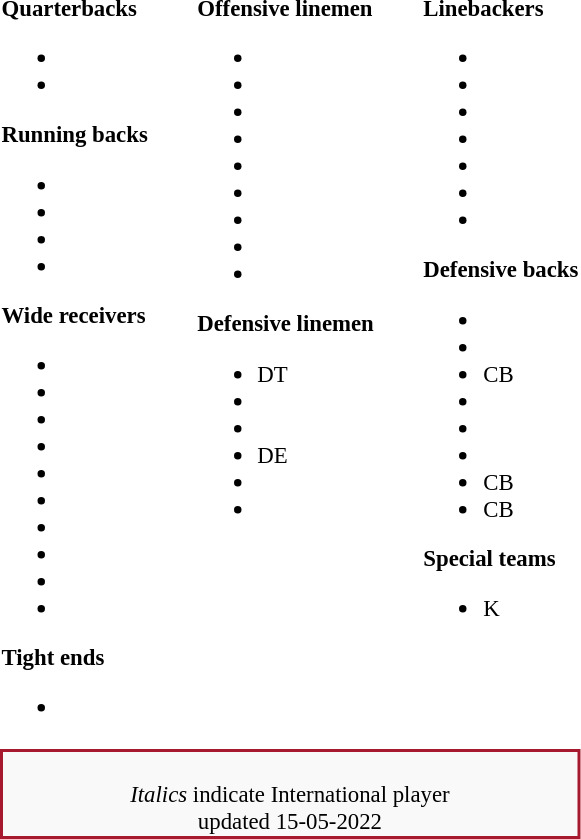<table class="toccolours" style="text-align: left;">
<tr>
<td style="font-size: 95%;vertical-align:top;"><strong>Quarterbacks</strong><br><ul><li></li><li></li></ul><strong>Running backs</strong><ul><li></li><li></li><li></li><li></li></ul><strong>Wide receivers</strong><ul><li></li><li></li><li></li><li></li><li></li><li></li><li></li><li></li><li></li><li></li></ul><strong>Tight ends</strong><ul><li></li></ul></td>
<td style="width: 25px;"></td>
<td style="font-size: 95%;vertical-align:top;"><strong>Offensive linemen</strong><br><ul><li></li><li></li><li></li><li></li><li></li><li></li><li></li><li></li><li></li></ul><strong>Defensive linemen</strong><ul><li> DT</li><li></li><li></li><li> DE</li><li></li><li></li></ul></td>
<td style="width: 25px;"></td>
<td style="font-size: 95%;vertical-align:top;"><strong>Linebackers </strong><br><ul><li></li><li></li><li></li><li></li><li></li><li></li><li></li></ul><strong>Defensive backs</strong><ul><li></li><li></li><li> CB</li><li></li><li></li><li></li><li> CB</li><li> CB</li></ul><strong>Special teams</strong><ul><li> K</li></ul></td>
</tr>
<tr>
<td style="text-align:center;font-size: 95%;background:#F9F9F9;border:2px solid #A6192E" colspan="10"><br><em>Italics</em> indicate International player<br><span></span> updated 15-05-2022</td>
</tr>
<tr>
</tr>
</table>
